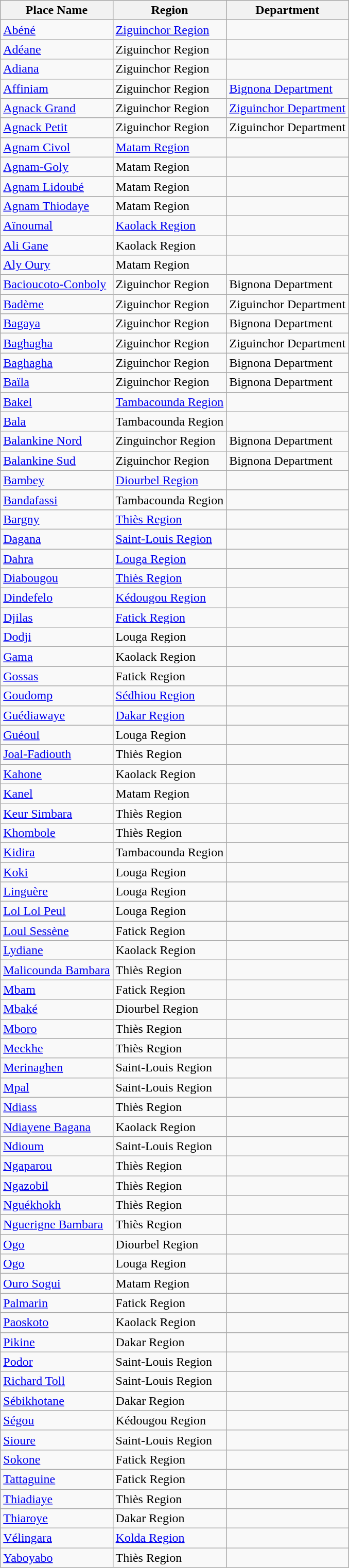<table class="wikitable sortable">
<tr>
<th>Place Name</th>
<th>Region</th>
<th>Department</th>
</tr>
<tr>
<td><a href='#'>Abéné</a></td>
<td><a href='#'>Ziguinchor Region</a></td>
<td></td>
</tr>
<tr>
<td><a href='#'>Adéane</a></td>
<td>Ziguinchor Region</td>
<td></td>
</tr>
<tr>
<td><a href='#'>Adiana</a></td>
<td>Ziguinchor Region</td>
<td></td>
</tr>
<tr>
<td><a href='#'>Affiniam</a></td>
<td>Ziguinchor Region</td>
<td><a href='#'>Bignona Department</a></td>
</tr>
<tr>
<td><a href='#'>Agnack Grand</a></td>
<td>Ziguinchor Region</td>
<td><a href='#'>Ziguinchor Department</a></td>
</tr>
<tr>
<td><a href='#'>Agnack Petit</a></td>
<td>Ziguinchor Region</td>
<td>Ziguinchor Department</td>
</tr>
<tr>
<td><a href='#'>Agnam Civol</a></td>
<td><a href='#'>Matam Region</a></td>
<td></td>
</tr>
<tr>
<td><a href='#'>Agnam-Goly</a></td>
<td>Matam Region</td>
<td></td>
</tr>
<tr>
<td><a href='#'>Agnam Lidoubé</a></td>
<td>Matam Region</td>
<td></td>
</tr>
<tr>
<td><a href='#'>Agnam Thiodaye</a></td>
<td>Matam Region</td>
<td></td>
</tr>
<tr>
<td><a href='#'>Aïnoumal</a></td>
<td><a href='#'>Kaolack Region</a></td>
<td></td>
</tr>
<tr>
<td><a href='#'>Ali Gane</a></td>
<td>Kaolack Region</td>
<td></td>
</tr>
<tr>
<td><a href='#'>Aly Oury</a></td>
<td>Matam Region</td>
<td></td>
</tr>
<tr>
<td><a href='#'>Bacioucoto-Conboly</a></td>
<td>Ziguinchor Region</td>
<td>Bignona Department</td>
</tr>
<tr>
<td><a href='#'>Badème</a></td>
<td>Ziguinchor Region</td>
<td>Ziguinchor Department</td>
</tr>
<tr>
<td><a href='#'>Bagaya</a></td>
<td>Ziguinchor Region</td>
<td>Bignona Department</td>
</tr>
<tr>
<td><a href='#'>Baghagha</a></td>
<td>Ziguinchor Region</td>
<td>Ziguinchor Department</td>
</tr>
<tr>
<td><a href='#'>Baghagha</a></td>
<td>Ziguinchor Region</td>
<td>Bignona Department</td>
</tr>
<tr>
<td><a href='#'>Baïla</a></td>
<td>Ziguinchor Region</td>
<td>Bignona Department</td>
</tr>
<tr>
<td><a href='#'>Bakel</a></td>
<td><a href='#'>Tambacounda Region</a></td>
<td></td>
</tr>
<tr>
<td><a href='#'>Bala</a></td>
<td>Tambacounda Region</td>
<td></td>
</tr>
<tr>
<td><a href='#'>Balankine Nord</a></td>
<td>Zinguinchor Region</td>
<td>Bignona Department</td>
</tr>
<tr>
<td><a href='#'>Balankine Sud</a></td>
<td>Ziguinchor Region</td>
<td>Bignona Department</td>
</tr>
<tr>
<td><a href='#'>Bambey</a></td>
<td><a href='#'>Diourbel Region</a></td>
<td></td>
</tr>
<tr>
<td><a href='#'>Bandafassi</a></td>
<td>Tambacounda Region</td>
<td></td>
</tr>
<tr>
<td><a href='#'>Bargny</a></td>
<td><a href='#'>Thiès Region</a></td>
<td></td>
</tr>
<tr>
<td><a href='#'>Dagana</a></td>
<td><a href='#'>Saint-Louis Region</a></td>
<td></td>
</tr>
<tr>
<td><a href='#'>Dahra</a></td>
<td><a href='#'>Louga Region</a></td>
<td></td>
</tr>
<tr>
<td><a href='#'>Diabougou</a></td>
<td><a href='#'>Thiès Region</a></td>
<td></td>
</tr>
<tr>
<td><a href='#'>Dindefelo</a></td>
<td><a href='#'>Kédougou Region</a></td>
<td></td>
</tr>
<tr>
<td><a href='#'>Djilas</a></td>
<td><a href='#'>Fatick Region</a></td>
<td></td>
</tr>
<tr>
<td><a href='#'>Dodji</a></td>
<td>Louga Region</td>
<td></td>
</tr>
<tr>
<td><a href='#'>Gama</a></td>
<td>Kaolack Region</td>
<td></td>
</tr>
<tr>
<td><a href='#'>Gossas</a></td>
<td>Fatick Region</td>
<td></td>
</tr>
<tr>
<td><a href='#'>Goudomp</a></td>
<td><a href='#'>Sédhiou Region</a></td>
<td></td>
</tr>
<tr>
<td><a href='#'>Guédiawaye</a></td>
<td><a href='#'>Dakar Region</a></td>
<td></td>
</tr>
<tr>
<td><a href='#'>Guéoul</a></td>
<td>Louga Region</td>
<td></td>
</tr>
<tr>
<td><a href='#'>Joal-Fadiouth</a></td>
<td>Thiès Region</td>
<td></td>
</tr>
<tr>
<td><a href='#'>Kahone</a></td>
<td>Kaolack Region</td>
<td></td>
</tr>
<tr>
<td><a href='#'>Kanel</a></td>
<td>Matam Region</td>
<td></td>
</tr>
<tr>
<td><a href='#'>Keur Simbara</a></td>
<td>Thiès Region</td>
<td></td>
</tr>
<tr>
<td><a href='#'>Khombole</a></td>
<td>Thiès Region</td>
<td></td>
</tr>
<tr>
<td><a href='#'>Kidira</a></td>
<td>Tambacounda Region</td>
<td></td>
</tr>
<tr>
<td><a href='#'>Koki</a></td>
<td>Louga Region</td>
<td></td>
</tr>
<tr>
<td><a href='#'>Linguère</a></td>
<td>Louga Region</td>
<td></td>
</tr>
<tr>
<td><a href='#'>Lol Lol Peul</a></td>
<td>Louga Region</td>
<td></td>
</tr>
<tr>
<td><a href='#'>Loul Sessène</a></td>
<td>Fatick Region</td>
<td></td>
</tr>
<tr>
<td><a href='#'>Lydiane</a></td>
<td>Kaolack Region</td>
<td></td>
</tr>
<tr>
<td><a href='#'>Malicounda Bambara</a></td>
<td>Thiès Region</td>
<td></td>
</tr>
<tr>
<td><a href='#'>Mbam</a></td>
<td>Fatick Region</td>
<td></td>
</tr>
<tr>
<td><a href='#'>Mbaké</a></td>
<td>Diourbel Region</td>
<td></td>
</tr>
<tr>
<td><a href='#'>Mboro</a></td>
<td>Thiès Region</td>
<td></td>
</tr>
<tr>
<td><a href='#'>Meckhe</a></td>
<td>Thiès Region</td>
<td></td>
</tr>
<tr>
<td><a href='#'>Merinaghen</a></td>
<td>Saint-Louis Region</td>
<td></td>
</tr>
<tr>
<td><a href='#'>Mpal</a></td>
<td>Saint-Louis Region</td>
<td></td>
</tr>
<tr>
<td><a href='#'>Ndiass</a></td>
<td>Thiès Region</td>
<td></td>
</tr>
<tr>
<td><a href='#'>Ndiayene Bagana</a></td>
<td>Kaolack Region</td>
<td></td>
</tr>
<tr>
<td><a href='#'>Ndioum</a></td>
<td>Saint-Louis Region</td>
<td></td>
</tr>
<tr>
<td><a href='#'>Ngaparou</a></td>
<td>Thiès Region</td>
<td></td>
</tr>
<tr>
<td><a href='#'>Ngazobil</a></td>
<td>Thiès Region</td>
<td></td>
</tr>
<tr>
<td><a href='#'>Nguékhokh</a></td>
<td>Thiès Region</td>
<td></td>
</tr>
<tr>
<td><a href='#'>Nguerigne Bambara</a></td>
<td>Thiès Region</td>
<td></td>
</tr>
<tr>
<td><a href='#'>Ogo</a></td>
<td>Diourbel Region</td>
<td></td>
</tr>
<tr>
<td><a href='#'>Ogo</a></td>
<td>Louga Region</td>
<td></td>
</tr>
<tr>
<td><a href='#'>Ouro Sogui</a></td>
<td>Matam Region</td>
<td></td>
</tr>
<tr>
<td><a href='#'>Palmarin</a></td>
<td>Fatick Region</td>
<td></td>
</tr>
<tr>
<td><a href='#'>Paoskoto</a></td>
<td>Kaolack Region</td>
<td></td>
</tr>
<tr>
<td><a href='#'>Pikine</a></td>
<td>Dakar Region</td>
<td></td>
</tr>
<tr>
<td><a href='#'>Podor</a></td>
<td>Saint-Louis Region</td>
<td></td>
</tr>
<tr>
<td><a href='#'>Richard Toll</a></td>
<td>Saint-Louis Region</td>
<td></td>
</tr>
<tr>
<td><a href='#'>Sébikhotane</a></td>
<td>Dakar Region</td>
<td></td>
</tr>
<tr>
<td><a href='#'>Ségou</a></td>
<td>Kédougou Region</td>
<td></td>
</tr>
<tr>
<td><a href='#'>Sioure</a></td>
<td>Saint-Louis Region</td>
<td></td>
</tr>
<tr>
<td><a href='#'>Sokone</a></td>
<td>Fatick Region</td>
<td></td>
</tr>
<tr>
<td><a href='#'>Tattaguine</a></td>
<td>Fatick Region</td>
<td></td>
</tr>
<tr>
<td><a href='#'>Thiadiaye</a></td>
<td>Thiès Region</td>
<td></td>
</tr>
<tr>
<td><a href='#'>Thiaroye</a></td>
<td>Dakar Region</td>
<td></td>
</tr>
<tr>
<td><a href='#'>Vélingara</a></td>
<td><a href='#'>Kolda Region</a></td>
<td></td>
</tr>
<tr>
<td><a href='#'>Yaboyabo</a></td>
<td>Thiès Region</td>
<td></td>
</tr>
</table>
